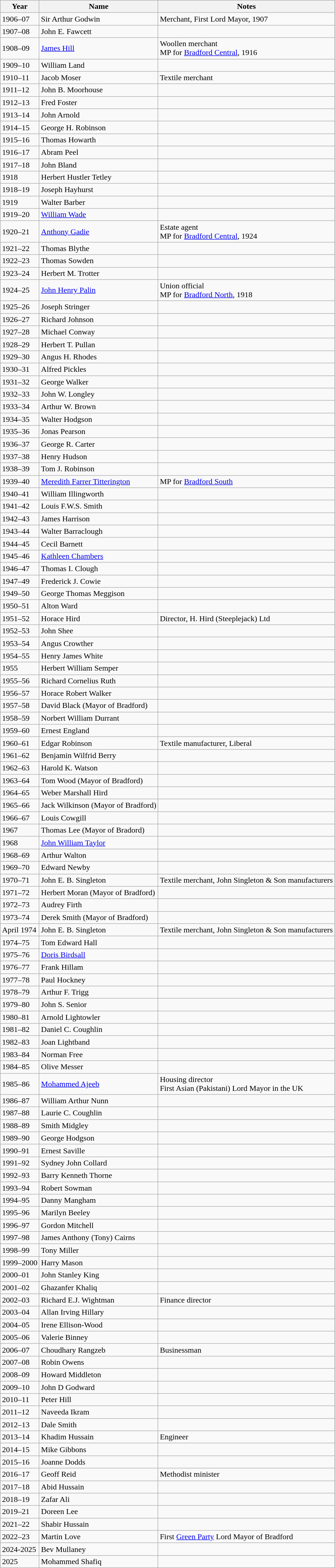<table class="wikitable">
<tr>
<th>Year</th>
<th>Name</th>
<th>Notes</th>
</tr>
<tr>
<td>1906–07</td>
<td>Sir Arthur Godwin</td>
<td>Merchant, First Lord Mayor, 1907</td>
</tr>
<tr>
<td>1907–08</td>
<td>John E. Fawcett</td>
<td></td>
</tr>
<tr>
<td>1908–09</td>
<td><a href='#'>James Hill</a></td>
<td>Woollen merchant <br> MP for <a href='#'>Bradford Central</a>, 1916</td>
</tr>
<tr>
<td>1909–10</td>
<td>William Land</td>
<td></td>
</tr>
<tr>
<td>1910–11</td>
<td>Jacob Moser</td>
<td>Textile merchant</td>
</tr>
<tr>
<td>1911–12</td>
<td>John B. Moorhouse</td>
<td></td>
</tr>
<tr>
<td>1912–13</td>
<td>Fred Foster</td>
<td></td>
</tr>
<tr>
<td>1913–14</td>
<td>John Arnold</td>
<td></td>
</tr>
<tr>
<td>1914–15</td>
<td>George H. Robinson</td>
<td></td>
</tr>
<tr>
<td>1915–16</td>
<td>Thomas Howarth</td>
<td></td>
</tr>
<tr>
<td>1916–17</td>
<td>Abram Peel</td>
<td></td>
</tr>
<tr>
<td>1917–18</td>
<td>John Bland</td>
<td></td>
</tr>
<tr>
<td>1918</td>
<td>Herbert Hustler Tetley</td>
<td></td>
</tr>
<tr>
<td>1918–19</td>
<td>Joseph Hayhurst</td>
<td></td>
</tr>
<tr>
<td>1919</td>
<td>Walter Barber</td>
<td></td>
</tr>
<tr>
<td>1919–20</td>
<td><a href='#'>William Wade</a></td>
<td></td>
</tr>
<tr>
<td>1920–21</td>
<td><a href='#'>Anthony Gadie</a></td>
<td>Estate agent <br> MP for <a href='#'>Bradford Central</a>, 1924</td>
</tr>
<tr>
<td>1921–22</td>
<td>Thomas Blythe</td>
<td></td>
</tr>
<tr>
<td>1922–23</td>
<td>Thomas Sowden</td>
<td></td>
</tr>
<tr>
<td>1923–24</td>
<td>Herbert M. Trotter</td>
<td></td>
</tr>
<tr>
<td>1924–25</td>
<td><a href='#'>John Henry Palin</a></td>
<td>Union official <br> MP for <a href='#'>Bradford North</a>, 1918</td>
</tr>
<tr>
<td>1925–26</td>
<td>Joseph Stringer</td>
<td></td>
</tr>
<tr>
<td>1926–27</td>
<td>Richard Johnson</td>
<td></td>
</tr>
<tr>
<td>1927–28</td>
<td>Michael Conway</td>
<td></td>
</tr>
<tr>
<td>1928–29</td>
<td>Herbert T. Pullan</td>
<td></td>
</tr>
<tr>
<td>1929–30</td>
<td>Angus H. Rhodes</td>
<td></td>
</tr>
<tr>
<td>1930–31</td>
<td>Alfred Pickles</td>
<td></td>
</tr>
<tr>
<td>1931–32</td>
<td>George Walker</td>
<td></td>
</tr>
<tr>
<td>1932–33</td>
<td>John W. Longley</td>
<td></td>
</tr>
<tr>
<td>1933–34</td>
<td>Arthur W. Brown</td>
<td></td>
</tr>
<tr>
<td>1934–35</td>
<td>Walter Hodgson</td>
<td></td>
</tr>
<tr>
<td>1935–36</td>
<td>Jonas Pearson</td>
<td></td>
</tr>
<tr>
<td>1936–37</td>
<td>George R. Carter</td>
<td></td>
</tr>
<tr>
<td>1937–38</td>
<td>Henry Hudson</td>
<td></td>
</tr>
<tr>
<td>1938–39</td>
<td>Tom J. Robinson</td>
<td></td>
</tr>
<tr>
<td>1939–40</td>
<td><a href='#'>Meredith Farrer Titterington</a></td>
<td>MP for <a href='#'>Bradford South</a></td>
</tr>
<tr>
<td>1940–41</td>
<td>William Illingworth</td>
<td></td>
</tr>
<tr>
<td>1941–42</td>
<td>Louis F.W.S. Smith</td>
<td></td>
</tr>
<tr>
<td>1942–43</td>
<td>James Harrison</td>
<td></td>
</tr>
<tr>
<td>1943–44</td>
<td>Walter Barraclough</td>
<td></td>
</tr>
<tr>
<td>1944–45</td>
<td>Cecil Barnett</td>
<td></td>
</tr>
<tr>
<td>1945–46</td>
<td><a href='#'>Kathleen Chambers</a></td>
<td></td>
</tr>
<tr>
<td>1946–47</td>
<td>Thomas I. Clough</td>
<td></td>
</tr>
<tr>
<td>1947–49</td>
<td>Frederick J. Cowie</td>
<td></td>
</tr>
<tr>
<td>1949–50</td>
<td>George Thomas Meggison</td>
<td></td>
</tr>
<tr>
<td>1950–51</td>
<td>Alton Ward</td>
<td></td>
</tr>
<tr>
<td>1951–52</td>
<td>Horace Hird</td>
<td>Director, H. Hird (Steeplejack) Ltd</td>
</tr>
<tr>
<td>1952–53</td>
<td>John Shee</td>
<td></td>
</tr>
<tr>
<td>1953–54</td>
<td>Angus Crowther</td>
<td></td>
</tr>
<tr>
<td>1954–55</td>
<td>Henry James White</td>
<td></td>
</tr>
<tr>
<td>1955</td>
<td>Herbert William Semper</td>
<td></td>
</tr>
<tr>
<td>1955–56</td>
<td>Richard Cornelius Ruth</td>
<td></td>
</tr>
<tr>
<td>1956–57</td>
<td>Horace Robert Walker</td>
<td></td>
</tr>
<tr>
<td>1957–58</td>
<td>David Black (Mayor of Bradford)</td>
<td></td>
</tr>
<tr>
<td>1958–59</td>
<td>Norbert William Durrant</td>
<td></td>
</tr>
<tr>
<td>1959–60</td>
<td>Ernest England</td>
<td></td>
</tr>
<tr>
<td>1960–61</td>
<td>Edgar Robinson</td>
<td>Textile manufacturer, Liberal</td>
</tr>
<tr>
<td>1961–62</td>
<td>Benjamin Wilfrid Berry</td>
<td></td>
</tr>
<tr>
<td>1962–63</td>
<td>Harold K. Watson</td>
<td></td>
</tr>
<tr>
<td>1963–64</td>
<td>Tom Wood (Mayor of Bradford)</td>
<td></td>
</tr>
<tr>
<td>1964–65</td>
<td>Weber Marshall Hird</td>
<td></td>
</tr>
<tr>
<td>1965–66</td>
<td>Jack Wilkinson (Mayor of Bradford)</td>
<td></td>
</tr>
<tr>
<td>1966–67</td>
<td>Louis Cowgill</td>
<td></td>
</tr>
<tr>
<td>1967</td>
<td>Thomas Lee (Mayor of Bradord)</td>
<td></td>
</tr>
<tr>
<td>1968</td>
<td><a href='#'>John William Taylor</a></td>
<td></td>
</tr>
<tr>
<td>1968–69</td>
<td>Arthur Walton</td>
<td></td>
</tr>
<tr>
<td>1969–70</td>
<td>Edward Newby</td>
<td></td>
</tr>
<tr>
<td>1970–71</td>
<td>John E. B. Singleton</td>
<td>Textile merchant, John Singleton & Son manufacturers</td>
</tr>
<tr>
<td>1971–72</td>
<td>Herbert Moran (Mayor of Bradford)</td>
<td></td>
</tr>
<tr>
<td>1972–73</td>
<td>Audrey Firth</td>
<td></td>
</tr>
<tr>
<td>1973–74</td>
<td>Derek Smith (Mayor of Bradford)</td>
<td></td>
</tr>
<tr>
<td>April 1974</td>
<td>John E. B. Singleton</td>
<td>Textile merchant, John Singleton & Son manufacturers</td>
</tr>
<tr>
<td>1974–75</td>
<td>Tom Edward Hall</td>
<td></td>
</tr>
<tr>
<td>1975–76</td>
<td><a href='#'>Doris Birdsall</a></td>
<td></td>
</tr>
<tr>
<td>1976–77</td>
<td>Frank Hillam</td>
<td></td>
</tr>
<tr>
<td>1977–78</td>
<td>Paul Hockney</td>
<td></td>
</tr>
<tr>
<td>1978–79</td>
<td>Arthur F. Trigg</td>
<td></td>
</tr>
<tr>
<td>1979–80</td>
<td>John S. Senior</td>
<td></td>
</tr>
<tr>
<td>1980–81</td>
<td>Arnold Lightowler</td>
<td></td>
</tr>
<tr>
<td>1981–82</td>
<td>Daniel C. Coughlin</td>
<td></td>
</tr>
<tr>
<td>1982–83</td>
<td>Joan Lightband</td>
<td></td>
</tr>
<tr>
<td>1983–84</td>
<td>Norman Free</td>
<td></td>
</tr>
<tr>
<td>1984–85</td>
<td>Olive Messer</td>
<td></td>
</tr>
<tr>
<td>1985–86</td>
<td><a href='#'>Mohammed Ajeeb</a></td>
<td>Housing director <br> First Asian (Pakistani) Lord Mayor in the UK</td>
</tr>
<tr>
<td>1986–87</td>
<td>William Arthur Nunn</td>
<td></td>
</tr>
<tr>
<td>1987–88</td>
<td>Laurie C. Coughlin</td>
<td></td>
</tr>
<tr>
<td>1988–89</td>
<td>Smith Midgley</td>
<td></td>
</tr>
<tr>
<td>1989–90</td>
<td>George Hodgson</td>
<td></td>
</tr>
<tr>
<td>1990–91</td>
<td>Ernest Saville</td>
<td></td>
</tr>
<tr>
<td>1991–92</td>
<td>Sydney John Collard</td>
<td></td>
</tr>
<tr>
<td>1992–93</td>
<td>Barry Kenneth Thorne</td>
<td></td>
</tr>
<tr>
<td>1993–94</td>
<td>Robert Sowman</td>
<td></td>
</tr>
<tr>
<td>1994–95</td>
<td>Danny Mangham</td>
<td></td>
</tr>
<tr>
<td>1995–96</td>
<td>Marilyn Beeley</td>
<td></td>
</tr>
<tr>
<td>1996–97</td>
<td>Gordon Mitchell</td>
<td></td>
</tr>
<tr>
<td>1997–98</td>
<td>James Anthony (Tony) Cairns</td>
<td></td>
</tr>
<tr>
<td>1998–99</td>
<td>Tony Miller</td>
<td></td>
</tr>
<tr>
<td>1999–2000</td>
<td>Harry Mason</td>
<td></td>
</tr>
<tr>
<td>2000–01</td>
<td>John Stanley King</td>
<td></td>
</tr>
<tr>
<td>2001–02</td>
<td>Ghazanfer Khaliq</td>
<td></td>
</tr>
<tr>
<td>2002–03</td>
<td>Richard E.J. Wightman</td>
<td>Finance director</td>
</tr>
<tr>
<td>2003–04</td>
<td>Allan Irving Hillary</td>
<td></td>
</tr>
<tr>
<td>2004–05</td>
<td>Irene Ellison-Wood</td>
<td></td>
</tr>
<tr>
<td>2005–06</td>
<td>Valerie Binney</td>
<td></td>
</tr>
<tr>
<td>2006–07</td>
<td>Choudhary Rangzeb</td>
<td>Businessman</td>
</tr>
<tr>
<td>2007–08</td>
<td>Robin Owens</td>
<td></td>
</tr>
<tr>
<td>2008–09</td>
<td>Howard Middleton</td>
<td></td>
</tr>
<tr>
<td>2009–10</td>
<td>John D Godward</td>
<td></td>
</tr>
<tr>
<td>2010–11</td>
<td>Peter Hill</td>
<td></td>
</tr>
<tr>
<td>2011–12</td>
<td>Naveeda Ikram</td>
<td></td>
</tr>
<tr>
<td>2012–13</td>
<td>Dale Smith</td>
<td></td>
</tr>
<tr>
<td>2013–14</td>
<td>Khadim Hussain</td>
<td>Engineer</td>
</tr>
<tr>
<td>2014–15</td>
<td>Mike Gibbons</td>
<td></td>
</tr>
<tr>
<td>2015–16</td>
<td>Joanne Dodds</td>
<td></td>
</tr>
<tr>
<td>2016–17</td>
<td>Geoff Reid</td>
<td>Methodist minister</td>
</tr>
<tr>
<td>2017–18</td>
<td>Abid Hussain</td>
</tr>
<tr>
<td>2018–19</td>
<td>Zafar Ali</td>
<td></td>
</tr>
<tr>
<td>2019–21</td>
<td>Doreen Lee</td>
<td></td>
</tr>
<tr>
<td>2021–22</td>
<td>Shabir Hussain</td>
</tr>
<tr>
<td>2022–23</td>
<td>Martin Love</td>
<td>First <a href='#'>Green Party</a> Lord Mayor of Bradford</td>
</tr>
<tr>
<td>2024-2025</td>
<td>Bev Mullaney</td>
<td></td>
</tr>
<tr>
<td>2025</td>
<td>Mohammed Shafiq</td>
<td></td>
</tr>
</table>
